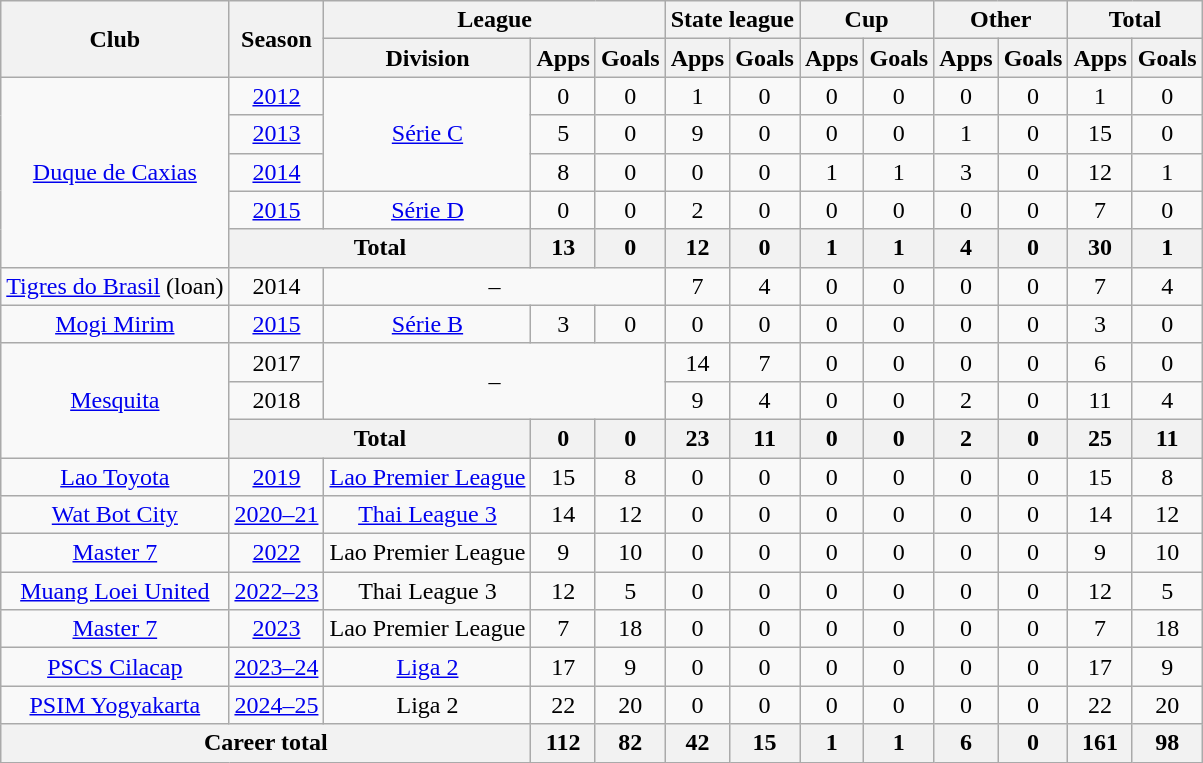<table class="wikitable" style="text-align: center">
<tr>
<th rowspan="2">Club</th>
<th rowspan="2">Season</th>
<th colspan="3">League</th>
<th colspan="2">State league</th>
<th colspan="2">Cup</th>
<th colspan="2">Other</th>
<th colspan="2">Total</th>
</tr>
<tr>
<th>Division</th>
<th>Apps</th>
<th>Goals</th>
<th>Apps</th>
<th>Goals</th>
<th>Apps</th>
<th>Goals</th>
<th>Apps</th>
<th>Goals</th>
<th>Apps</th>
<th>Goals</th>
</tr>
<tr>
<td rowspan="5"><a href='#'>Duque de Caxias</a></td>
<td><a href='#'>2012</a></td>
<td rowspan="3"><a href='#'>Série C</a></td>
<td>0</td>
<td>0</td>
<td>1</td>
<td>0</td>
<td>0</td>
<td>0</td>
<td>0</td>
<td>0</td>
<td>1</td>
<td>0</td>
</tr>
<tr>
<td><a href='#'>2013</a></td>
<td>5</td>
<td>0</td>
<td>9</td>
<td>0</td>
<td>0</td>
<td>0</td>
<td>1</td>
<td>0</td>
<td>15</td>
<td>0</td>
</tr>
<tr>
<td><a href='#'>2014</a></td>
<td>8</td>
<td>0</td>
<td>0</td>
<td>0</td>
<td>1</td>
<td>1</td>
<td>3</td>
<td>0</td>
<td>12</td>
<td>1</td>
</tr>
<tr>
<td><a href='#'>2015</a></td>
<td><a href='#'>Série D</a></td>
<td>0</td>
<td>0</td>
<td>2</td>
<td>0</td>
<td>0</td>
<td>0</td>
<td>0</td>
<td>0</td>
<td>7</td>
<td>0</td>
</tr>
<tr>
<th colspan="2"><strong>Total</strong></th>
<th>13</th>
<th>0</th>
<th>12</th>
<th>0</th>
<th>1</th>
<th>1</th>
<th>4</th>
<th>0</th>
<th>30</th>
<th>1</th>
</tr>
<tr>
<td><a href='#'>Tigres do Brasil</a> (loan)</td>
<td>2014</td>
<td colspan="3">–</td>
<td>7</td>
<td>4</td>
<td>0</td>
<td>0</td>
<td>0</td>
<td>0</td>
<td>7</td>
<td>4</td>
</tr>
<tr>
<td><a href='#'>Mogi Mirim</a></td>
<td><a href='#'>2015</a></td>
<td><a href='#'>Série B</a></td>
<td>3</td>
<td>0</td>
<td>0</td>
<td>0</td>
<td>0</td>
<td>0</td>
<td>0</td>
<td>0</td>
<td>3</td>
<td>0</td>
</tr>
<tr>
<td rowspan="3"><a href='#'>Mesquita</a></td>
<td>2017</td>
<td rowspan="2" colspan="3">–</td>
<td>14</td>
<td>7</td>
<td>0</td>
<td>0</td>
<td>0</td>
<td>0</td>
<td>6</td>
<td>0</td>
</tr>
<tr>
<td>2018</td>
<td>9</td>
<td>4</td>
<td>0</td>
<td>0</td>
<td>2</td>
<td>0</td>
<td>11</td>
<td>4</td>
</tr>
<tr>
<th colspan="2"><strong>Total</strong></th>
<th>0</th>
<th>0</th>
<th>23</th>
<th>11</th>
<th>0</th>
<th>0</th>
<th>2</th>
<th>0</th>
<th>25</th>
<th>11</th>
</tr>
<tr>
<td><a href='#'>Lao Toyota</a></td>
<td><a href='#'>2019</a></td>
<td><a href='#'>Lao Premier League</a></td>
<td>15</td>
<td>8</td>
<td>0</td>
<td>0</td>
<td>0</td>
<td>0</td>
<td>0</td>
<td>0</td>
<td>15</td>
<td>8</td>
</tr>
<tr>
<td><a href='#'>Wat Bot City</a></td>
<td><a href='#'>2020–21</a></td>
<td><a href='#'>Thai League 3</a></td>
<td>14</td>
<td>12</td>
<td>0</td>
<td>0</td>
<td>0</td>
<td>0</td>
<td>0</td>
<td>0</td>
<td>14</td>
<td>12</td>
</tr>
<tr>
<td><a href='#'>Master 7</a></td>
<td><a href='#'>2022</a></td>
<td>Lao Premier League</td>
<td>9</td>
<td>10</td>
<td>0</td>
<td>0</td>
<td>0</td>
<td>0</td>
<td>0</td>
<td>0</td>
<td>9</td>
<td>10</td>
</tr>
<tr>
<td><a href='#'>Muang Loei United</a></td>
<td><a href='#'>2022–23</a></td>
<td>Thai League 3</td>
<td>12</td>
<td>5</td>
<td>0</td>
<td>0</td>
<td>0</td>
<td>0</td>
<td>0</td>
<td>0</td>
<td>12</td>
<td>5</td>
</tr>
<tr>
<td><a href='#'>Master 7</a></td>
<td><a href='#'>2023</a></td>
<td>Lao Premier League</td>
<td>7</td>
<td>18</td>
<td>0</td>
<td>0</td>
<td>0</td>
<td>0</td>
<td>0</td>
<td>0</td>
<td>7</td>
<td>18</td>
</tr>
<tr>
<td><a href='#'>PSCS Cilacap</a></td>
<td><a href='#'>2023–24</a></td>
<td><a href='#'>Liga 2</a></td>
<td>17</td>
<td>9</td>
<td>0</td>
<td>0</td>
<td>0</td>
<td>0</td>
<td>0</td>
<td>0</td>
<td>17</td>
<td>9</td>
</tr>
<tr>
<td><a href='#'>PSIM Yogyakarta</a></td>
<td><a href='#'>2024–25</a></td>
<td>Liga 2</td>
<td>22</td>
<td>20</td>
<td>0</td>
<td>0</td>
<td>0</td>
<td>0</td>
<td>0</td>
<td>0</td>
<td>22</td>
<td>20</td>
</tr>
<tr>
<th colspan="3"><strong>Career total</strong></th>
<th>112</th>
<th>82</th>
<th>42</th>
<th>15</th>
<th>1</th>
<th>1</th>
<th>6</th>
<th>0</th>
<th>161</th>
<th>98</th>
</tr>
</table>
